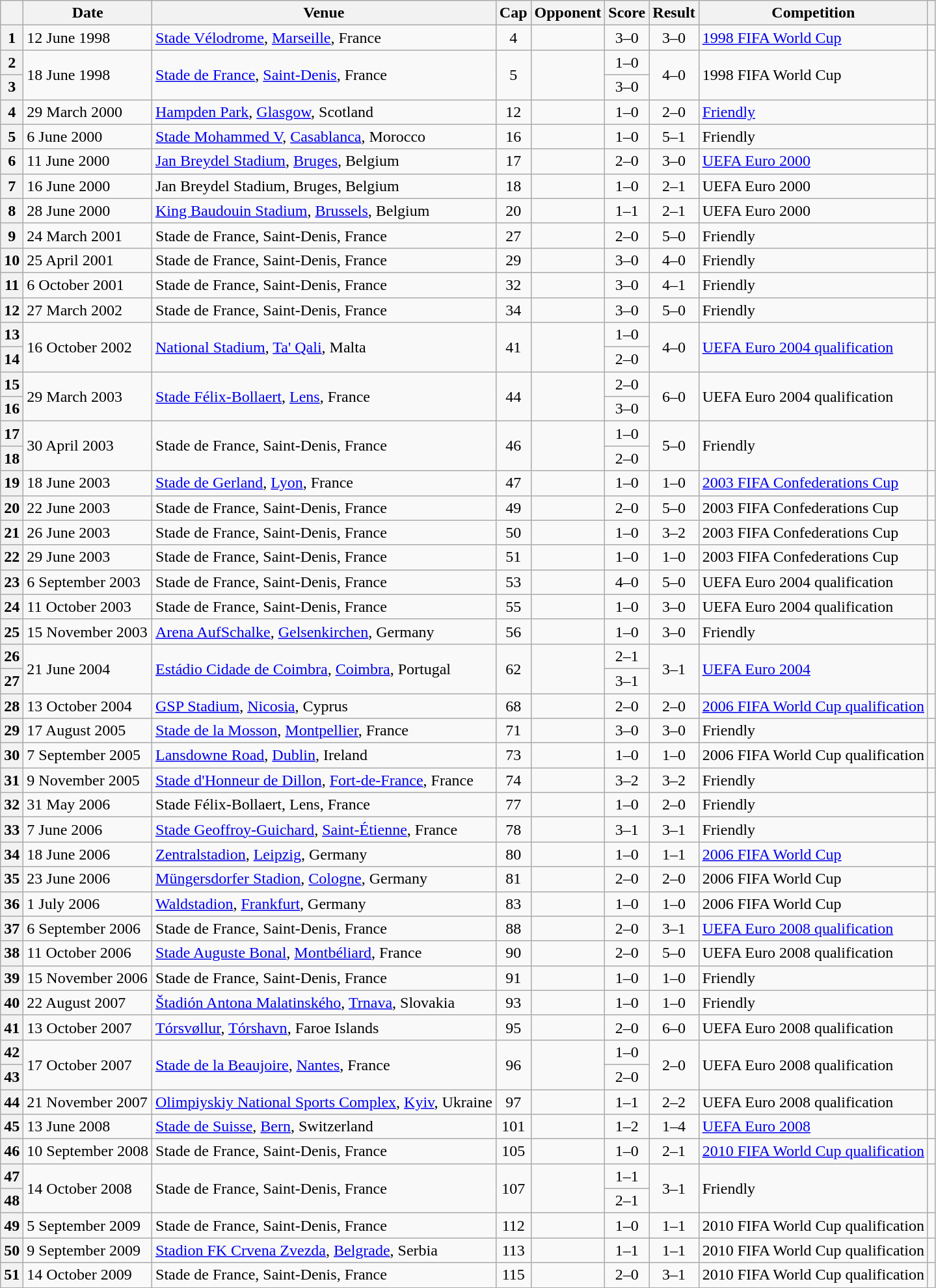<table class="sortable wikitable plainrowheaders">
<tr>
<th scope=col></th>
<th scope=col data-sort-type=date>Date</th>
<th scope=col>Venue</th>
<th scope=col>Cap</th>
<th scope=col>Opponent</th>
<th scope=col>Score</th>
<th scope=col>Result</th>
<th scope=col>Competition</th>
<th scope=col class=unsortable></th>
</tr>
<tr>
<th scope=row style="text-align: center">1</th>
<td>12 June 1998</td>
<td><a href='#'>Stade Vélodrome</a>, <a href='#'>Marseille</a>, France</td>
<td align=center>4</td>
<td></td>
<td align=center>3–0</td>
<td align=center>3–0</td>
<td><a href='#'>1998 FIFA World Cup</a></td>
<td></td>
</tr>
<tr>
<th scope=row style="text-align: center">2</th>
<td rowspan=2>18 June 1998</td>
<td rowspan=2><a href='#'>Stade de France</a>, <a href='#'>Saint-Denis</a>, France</td>
<td rowspan=2 align=center>5</td>
<td rowspan=2></td>
<td align=center>1–0</td>
<td rowspan=2 align=center>4–0</td>
<td rowspan=2>1998 FIFA World Cup</td>
<td rowspan=2></td>
</tr>
<tr>
<th scope=row style="text-align: center">3</th>
<td align=center>3–0</td>
</tr>
<tr>
<th scope=row style="text-align: center">4</th>
<td>29 March 2000</td>
<td><a href='#'>Hampden Park</a>, <a href='#'>Glasgow</a>, Scotland</td>
<td align=center>12</td>
<td></td>
<td align=center>1–0</td>
<td align=center>2–0</td>
<td><a href='#'>Friendly</a></td>
<td></td>
</tr>
<tr>
<th scope=row style="text-align: center">5</th>
<td>6 June 2000</td>
<td><a href='#'>Stade Mohammed V</a>, <a href='#'>Casablanca</a>, Morocco</td>
<td align=center>16</td>
<td></td>
<td align=center>1–0</td>
<td align=center>5–1</td>
<td>Friendly</td>
<td></td>
</tr>
<tr>
<th scope=row style="text-align: center">6</th>
<td>11 June 2000</td>
<td><a href='#'>Jan Breydel Stadium</a>, <a href='#'>Bruges</a>, Belgium</td>
<td align=center>17</td>
<td></td>
<td align=center>2–0</td>
<td align=center>3–0</td>
<td><a href='#'>UEFA Euro 2000</a></td>
<td></td>
</tr>
<tr>
<th scope=row style="text-align: center">7</th>
<td>16 June 2000</td>
<td>Jan Breydel Stadium, Bruges, Belgium</td>
<td align=center>18</td>
<td></td>
<td align=center>1–0</td>
<td align=center>2–1</td>
<td>UEFA Euro 2000</td>
<td></td>
</tr>
<tr>
<th scope=row style="text-align: center">8</th>
<td>28 June 2000</td>
<td><a href='#'>King Baudouin Stadium</a>, <a href='#'>Brussels</a>, Belgium</td>
<td align=center>20</td>
<td></td>
<td align=center>1–1</td>
<td align=center>2–1</td>
<td>UEFA Euro 2000</td>
<td></td>
</tr>
<tr>
<th scope=row style="text-align: center">9</th>
<td>24 March 2001</td>
<td>Stade de France, Saint-Denis, France</td>
<td align=center>27</td>
<td></td>
<td align=center>2–0</td>
<td align=center>5–0</td>
<td>Friendly</td>
<td></td>
</tr>
<tr>
<th scope=row style="text-align: center">10</th>
<td>25 April 2001</td>
<td>Stade de France, Saint-Denis, France</td>
<td align=center>29</td>
<td></td>
<td align=center>3–0</td>
<td align=center>4–0</td>
<td>Friendly</td>
<td></td>
</tr>
<tr>
<th scope=row style="text-align: center">11</th>
<td>6 October 2001</td>
<td>Stade de France, Saint-Denis, France</td>
<td align=center>32</td>
<td></td>
<td align=center>3–0</td>
<td align=center>4–1</td>
<td>Friendly</td>
<td></td>
</tr>
<tr>
<th scope=row style="text-align: center">12</th>
<td>27 March 2002</td>
<td>Stade de France, Saint-Denis, France</td>
<td align=center>34</td>
<td></td>
<td align=center>3–0</td>
<td align=center>5–0</td>
<td>Friendly</td>
<td></td>
</tr>
<tr>
<th scope=row style="text-align: center">13</th>
<td rowspan=2>16 October 2002</td>
<td rowspan=2><a href='#'>National Stadium</a>, <a href='#'>Ta' Qali</a>, Malta</td>
<td rowspan=2 align=center>41</td>
<td rowspan=2></td>
<td align=center>1–0</td>
<td rowspan=2 align=center>4–0</td>
<td rowspan=2><a href='#'>UEFA Euro 2004 qualification</a></td>
<td rowspan=2></td>
</tr>
<tr>
<th scope=row style="text-align: center">14</th>
<td align=center>2–0</td>
</tr>
<tr>
<th scope=row style="text-align: center">15</th>
<td rowspan=2>29 March 2003</td>
<td rowspan=2><a href='#'>Stade Félix-Bollaert</a>, <a href='#'>Lens</a>, France</td>
<td rowspan=2 align=center>44</td>
<td rowspan=2></td>
<td align=center>2–0</td>
<td rowspan=2 align=center>6–0</td>
<td rowspan=2>UEFA Euro 2004 qualification</td>
<td rowspan=2></td>
</tr>
<tr>
<th scope=row style="text-align: center">16</th>
<td align=center>3–0</td>
</tr>
<tr>
<th scope=row style="text-align: center">17</th>
<td rowspan=2>30 April 2003</td>
<td rowspan=2>Stade de France, Saint-Denis, France</td>
<td rowspan=2 align=center>46</td>
<td rowspan=2></td>
<td align=center>1–0</td>
<td align=center rowspan=2>5–0</td>
<td rowspan=2>Friendly</td>
<td rowspan=2></td>
</tr>
<tr>
<th scope=row style="text-align: center">18</th>
<td align=center>2–0</td>
</tr>
<tr>
<th scope=row style="text-align: center">19</th>
<td>18 June 2003</td>
<td><a href='#'>Stade de Gerland</a>, <a href='#'>Lyon</a>, France</td>
<td align=center>47</td>
<td></td>
<td align=center>1–0</td>
<td align=center>1–0</td>
<td><a href='#'>2003 FIFA Confederations Cup</a></td>
<td></td>
</tr>
<tr>
<th scope=row style="text-align: center">20</th>
<td>22 June 2003</td>
<td>Stade de France, Saint-Denis, France</td>
<td align=center>49</td>
<td></td>
<td align=center>2–0</td>
<td align=center>5–0</td>
<td>2003 FIFA Confederations Cup</td>
<td></td>
</tr>
<tr>
<th scope=row style="text-align: center">21</th>
<td>26 June 2003</td>
<td>Stade de France, Saint-Denis, France</td>
<td align=center>50</td>
<td></td>
<td align=center>1–0</td>
<td align=center>3–2</td>
<td>2003 FIFA Confederations Cup</td>
<td></td>
</tr>
<tr>
<th scope=row style="text-align: center">22</th>
<td>29 June 2003</td>
<td>Stade de France, Saint-Denis, France</td>
<td align=center>51</td>
<td></td>
<td align=center>1–0</td>
<td align=center>1–0</td>
<td>2003 FIFA Confederations Cup</td>
<td></td>
</tr>
<tr>
<th scope=row style="text-align: center">23</th>
<td>6 September 2003</td>
<td>Stade de France, Saint-Denis, France</td>
<td align=center>53</td>
<td></td>
<td align=center>4–0</td>
<td align=center>5–0</td>
<td>UEFA Euro 2004 qualification</td>
<td></td>
</tr>
<tr>
<th scope=row style="text-align: center">24</th>
<td>11 October 2003</td>
<td>Stade de France, Saint-Denis, France</td>
<td align=center>55</td>
<td></td>
<td align=center>1–0</td>
<td align=center>3–0</td>
<td>UEFA Euro 2004 qualification</td>
<td></td>
</tr>
<tr>
<th scope=row style="text-align: center">25</th>
<td>15 November 2003</td>
<td><a href='#'>Arena AufSchalke</a>, <a href='#'>Gelsenkirchen</a>, Germany</td>
<td align=center>56</td>
<td></td>
<td align=center>1–0</td>
<td align=center>3–0</td>
<td>Friendly</td>
<td></td>
</tr>
<tr>
<th scope=row style="text-align: center">26</th>
<td rowspan=2>21 June 2004</td>
<td rowspan=2><a href='#'>Estádio Cidade de Coimbra</a>, <a href='#'>Coimbra</a>, Portugal</td>
<td rowspan=2 align=center>62</td>
<td rowspan=2></td>
<td align=center>2–1</td>
<td rowspan=2 align=center>3–1</td>
<td rowspan=2><a href='#'>UEFA Euro 2004</a></td>
<td rowspan=2></td>
</tr>
<tr>
<th scope=row style="text-align: center">27</th>
<td align=center>3–1</td>
</tr>
<tr>
<th scope=row style="text-align: center">28</th>
<td>13 October 2004</td>
<td><a href='#'>GSP Stadium</a>, <a href='#'>Nicosia</a>, Cyprus</td>
<td align=center>68</td>
<td></td>
<td align=center>2–0</td>
<td align=center>2–0</td>
<td><a href='#'>2006 FIFA World Cup qualification</a></td>
<td></td>
</tr>
<tr>
<th scope=row style="text-align: center">29</th>
<td>17 August 2005</td>
<td><a href='#'>Stade de la Mosson</a>, <a href='#'>Montpellier</a>, France</td>
<td align=center>71</td>
<td></td>
<td align=center>3–0</td>
<td align=center>3–0</td>
<td>Friendly</td>
<td></td>
</tr>
<tr>
<th scope=row style="text-align: center">30</th>
<td>7 September 2005</td>
<td><a href='#'>Lansdowne Road</a>, <a href='#'>Dublin</a>, Ireland</td>
<td align=center>73</td>
<td></td>
<td align=center>1–0</td>
<td align=center>1–0</td>
<td>2006 FIFA World Cup qualification</td>
<td></td>
</tr>
<tr>
<th scope=row style="text-align: center">31</th>
<td>9 November 2005</td>
<td><a href='#'>Stade d'Honneur de Dillon</a>, <a href='#'>Fort-de-France</a>, France</td>
<td align=center>74</td>
<td></td>
<td align=center>3–2</td>
<td align=center>3–2</td>
<td>Friendly</td>
<td></td>
</tr>
<tr>
<th scope=row style="text-align: center">32</th>
<td>31 May 2006</td>
<td>Stade Félix-Bollaert, Lens, France</td>
<td align=center>77</td>
<td></td>
<td align=center>1–0</td>
<td align=center>2–0</td>
<td>Friendly</td>
<td></td>
</tr>
<tr>
<th scope=row style="text-align: center">33</th>
<td>7 June 2006</td>
<td><a href='#'>Stade Geoffroy-Guichard</a>, <a href='#'>Saint-Étienne</a>, France</td>
<td align=center>78</td>
<td></td>
<td align=center>3–1</td>
<td align=center>3–1</td>
<td>Friendly</td>
<td></td>
</tr>
<tr>
<th scope=row style="text-align: center">34</th>
<td>18 June 2006</td>
<td><a href='#'>Zentralstadion</a>, <a href='#'>Leipzig</a>, Germany</td>
<td align=center>80</td>
<td></td>
<td align=center>1–0</td>
<td align=center>1–1</td>
<td><a href='#'>2006 FIFA World Cup</a></td>
<td></td>
</tr>
<tr>
<th scope=row style="text-align: center">35</th>
<td>23 June 2006</td>
<td><a href='#'>Müngersdorfer Stadion</a>, <a href='#'>Cologne</a>, Germany</td>
<td align=center>81</td>
<td></td>
<td align=center>2–0</td>
<td align=center>2–0</td>
<td>2006 FIFA World Cup</td>
<td></td>
</tr>
<tr>
<th scope=row style="text-align: center">36</th>
<td>1 July 2006</td>
<td><a href='#'>Waldstadion</a>, <a href='#'>Frankfurt</a>, Germany</td>
<td align=center>83</td>
<td></td>
<td align=center>1–0</td>
<td align=center>1–0</td>
<td>2006 FIFA World Cup</td>
<td></td>
</tr>
<tr>
<th scope=row style="text-align: center">37</th>
<td>6 September 2006</td>
<td>Stade de France, Saint-Denis, France</td>
<td align=center>88</td>
<td></td>
<td align=center>2–0</td>
<td align=center>3–1</td>
<td><a href='#'>UEFA Euro 2008 qualification</a></td>
<td></td>
</tr>
<tr>
<th scope=row style="text-align: center">38</th>
<td>11 October 2006</td>
<td><a href='#'>Stade Auguste Bonal</a>, <a href='#'>Montbéliard</a>, France</td>
<td align=center>90</td>
<td></td>
<td align=center>2–0</td>
<td align=center>5–0</td>
<td>UEFA Euro 2008 qualification</td>
<td></td>
</tr>
<tr>
<th scope=row style="text-align: center">39</th>
<td>15 November 2006</td>
<td>Stade de France, Saint-Denis, France</td>
<td align=center>91</td>
<td></td>
<td align=center>1–0</td>
<td align=center>1–0</td>
<td>Friendly</td>
<td></td>
</tr>
<tr>
<th scope=row style="text-align: center">40</th>
<td>22 August 2007</td>
<td><a href='#'>Štadión Antona Malatinského</a>, <a href='#'>Trnava</a>, Slovakia</td>
<td align=center>93</td>
<td></td>
<td align=center>1–0</td>
<td align=center>1–0</td>
<td>Friendly</td>
<td></td>
</tr>
<tr>
<th scope=row style="text-align: center">41</th>
<td>13 October 2007</td>
<td><a href='#'>Tórsvøllur</a>, <a href='#'>Tórshavn</a>, Faroe Islands</td>
<td align=center>95</td>
<td></td>
<td align=center>2–0</td>
<td align=center>6–0</td>
<td>UEFA Euro 2008 qualification</td>
<td></td>
</tr>
<tr>
<th scope=row style="text-align: center">42</th>
<td rowspan=2>17 October 2007</td>
<td rowspan=2><a href='#'>Stade de la Beaujoire</a>, <a href='#'>Nantes</a>, France</td>
<td rowspan=2 align=center>96</td>
<td rowspan=2></td>
<td align=center>1–0</td>
<td rowspan=2 align=center>2–0</td>
<td rowspan=2>UEFA Euro 2008 qualification</td>
<td rowspan=2></td>
</tr>
<tr>
<th scope=row style="text-align: center">43</th>
<td align=center>2–0</td>
</tr>
<tr>
<th scope=row style="text-align: center">44</th>
<td>21 November 2007</td>
<td><a href='#'>Olimpiyskiy National Sports Complex</a>, <a href='#'>Kyiv</a>, Ukraine</td>
<td align=center>97</td>
<td></td>
<td align=center>1–1</td>
<td align=center>2–2</td>
<td>UEFA Euro 2008 qualification</td>
<td></td>
</tr>
<tr>
<th scope=row style="text-align: center">45</th>
<td>13 June 2008</td>
<td><a href='#'>Stade de Suisse</a>, <a href='#'>Bern</a>, Switzerland</td>
<td align=center>101</td>
<td></td>
<td align=center>1–2</td>
<td align=center>1–4</td>
<td><a href='#'>UEFA Euro 2008</a></td>
<td></td>
</tr>
<tr>
<th scope=row style="text-align: center">46</th>
<td>10 September 2008</td>
<td>Stade de France, Saint-Denis, France</td>
<td align=center>105</td>
<td></td>
<td align=center>1–0</td>
<td align=center>2–1</td>
<td><a href='#'>2010 FIFA World Cup qualification</a></td>
<td></td>
</tr>
<tr>
<th scope=row style="text-align: center">47</th>
<td rowspan=2>14 October 2008</td>
<td rowspan=2>Stade de France, Saint-Denis, France</td>
<td rowspan=2 align=center>107</td>
<td rowspan=2></td>
<td align=center>1–1</td>
<td rowspan=2 align=center>3–1</td>
<td rowspan=2>Friendly</td>
<td rowspan=2></td>
</tr>
<tr>
<th scope=row style="text-align: center">48</th>
<td align=center>2–1</td>
</tr>
<tr>
<th scope=row style="text-align: center">49</th>
<td>5 September 2009</td>
<td>Stade de France, Saint-Denis, France</td>
<td align=center>112</td>
<td></td>
<td align=center>1–0</td>
<td align=center>1–1</td>
<td>2010 FIFA World Cup qualification</td>
<td></td>
</tr>
<tr>
<th scope=row style="text-align: center">50</th>
<td>9 September 2009</td>
<td><a href='#'>Stadion FK Crvena Zvezda</a>, <a href='#'>Belgrade</a>, Serbia</td>
<td align=center>113</td>
<td></td>
<td align=center>1–1</td>
<td align=center>1–1</td>
<td>2010 FIFA World Cup qualification</td>
<td></td>
</tr>
<tr>
<th scope=row style="text-align: center">51</th>
<td>14 October 2009</td>
<td>Stade de France, Saint-Denis, France</td>
<td align=center>115</td>
<td></td>
<td align=center>2–0</td>
<td align=center>3–1</td>
<td>2010 FIFA World Cup qualification</td>
<td></td>
</tr>
</table>
